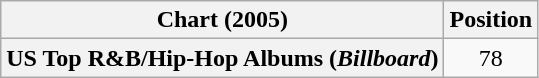<table class="wikitable plainrowheaders" style="text-align:center">
<tr>
<th scope="col">Chart (2005)</th>
<th scope="col">Position</th>
</tr>
<tr>
<th scope="row">US Top R&B/Hip-Hop Albums (<em>Billboard</em>)</th>
<td>78</td>
</tr>
</table>
